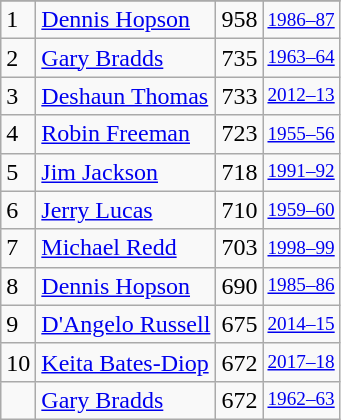<table class="wikitable">
<tr>
</tr>
<tr>
<td>1</td>
<td><a href='#'>Dennis Hopson</a></td>
<td>958</td>
<td style="font-size:80%;"><a href='#'>1986–87</a></td>
</tr>
<tr>
<td>2</td>
<td><a href='#'>Gary Bradds</a></td>
<td>735</td>
<td style="font-size:80%;"><a href='#'>1963–64</a></td>
</tr>
<tr>
<td>3</td>
<td><a href='#'>Deshaun Thomas</a></td>
<td>733</td>
<td style="font-size:80%;"><a href='#'>2012–13</a></td>
</tr>
<tr>
<td>4</td>
<td><a href='#'>Robin Freeman</a></td>
<td>723</td>
<td style="font-size:80%;"><a href='#'>1955–56</a></td>
</tr>
<tr>
<td>5</td>
<td><a href='#'>Jim Jackson</a></td>
<td>718</td>
<td style="font-size:80%;"><a href='#'>1991–92</a></td>
</tr>
<tr>
<td>6</td>
<td><a href='#'>Jerry Lucas</a></td>
<td>710</td>
<td style="font-size:80%;"><a href='#'>1959–60</a></td>
</tr>
<tr>
<td>7</td>
<td><a href='#'>Michael Redd</a></td>
<td>703</td>
<td style="font-size:80%;"><a href='#'>1998–99</a></td>
</tr>
<tr>
<td>8</td>
<td><a href='#'>Dennis Hopson</a></td>
<td>690</td>
<td style="font-size:80%;"><a href='#'>1985–86</a></td>
</tr>
<tr>
<td>9</td>
<td><a href='#'>D'Angelo Russell</a></td>
<td>675</td>
<td style="font-size:80%;"><a href='#'>2014–15</a></td>
</tr>
<tr>
<td>10</td>
<td><a href='#'>Keita Bates-Diop</a></td>
<td>672</td>
<td style="font-size:80%;"><a href='#'>2017–18</a></td>
</tr>
<tr>
<td></td>
<td><a href='#'>Gary Bradds</a></td>
<td>672</td>
<td style="font-size:80%;"><a href='#'>1962–63</a></td>
</tr>
</table>
